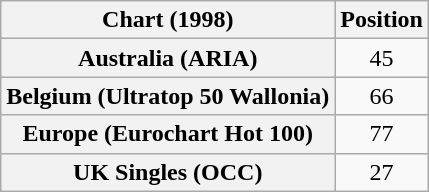<table class="wikitable sortable plainrowheaders" style="text-align:center">
<tr>
<th scope="col">Chart (1998)</th>
<th scope="col">Position</th>
</tr>
<tr>
<th scope="row">Australia (ARIA)</th>
<td>45</td>
</tr>
<tr>
<th scope="row">Belgium (Ultratop 50 Wallonia)</th>
<td>66</td>
</tr>
<tr>
<th scope="row">Europe (Eurochart Hot 100)</th>
<td>77</td>
</tr>
<tr>
<th scope="row">UK Singles (OCC)</th>
<td>27</td>
</tr>
</table>
